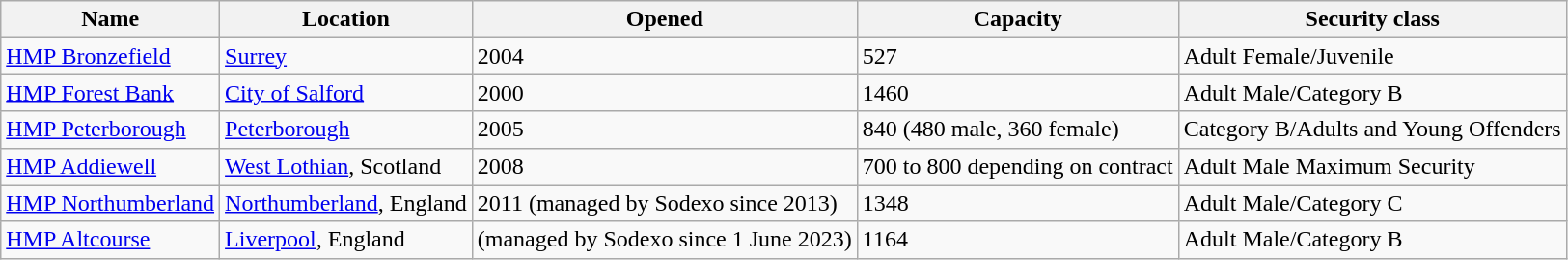<table class="wikitable">
<tr>
<th>Name</th>
<th>Location</th>
<th>Opened</th>
<th>Capacity</th>
<th>Security class</th>
</tr>
<tr>
<td><a href='#'>HMP Bronzefield</a></td>
<td><a href='#'>Surrey</a></td>
<td>2004</td>
<td>527</td>
<td>Adult Female/Juvenile</td>
</tr>
<tr>
<td><a href='#'>HMP Forest Bank</a></td>
<td><a href='#'>City of Salford</a></td>
<td>2000</td>
<td>1460</td>
<td>Adult Male/Category B</td>
</tr>
<tr>
<td><a href='#'>HMP Peterborough</a></td>
<td><a href='#'>Peterborough</a></td>
<td>2005</td>
<td>840 (480 male, 360 female)</td>
<td>Category B/Adults and Young Offenders</td>
</tr>
<tr>
<td><a href='#'>HMP Addiewell</a></td>
<td><a href='#'>West Lothian</a>, Scotland</td>
<td>2008</td>
<td>700 to 800 depending on contract</td>
<td>Adult Male Maximum Security</td>
</tr>
<tr>
<td><a href='#'>HMP Northumberland</a></td>
<td><a href='#'>Northumberland</a>, England</td>
<td>2011 (managed by Sodexo since 2013)</td>
<td>1348</td>
<td>Adult Male/Category C</td>
</tr>
<tr>
<td><a href='#'>HMP Altcourse</a></td>
<td><a href='#'>Liverpool</a>, England</td>
<td>(managed by Sodexo since 1 June 2023)</td>
<td>1164</td>
<td>Adult Male/Category B</td>
</tr>
</table>
